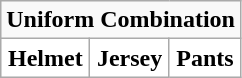<table class="wikitable">
<tr>
<td align="center" Colspan="3"><strong>Uniform Combination</strong></td>
</tr>
<tr align="center">
<th style="background:#FFFFFF;">Helmet</th>
<th style="background:#FFFFFF;">Jersey</th>
<th style="background:#FFFFFF;">Pants</th>
</tr>
</table>
